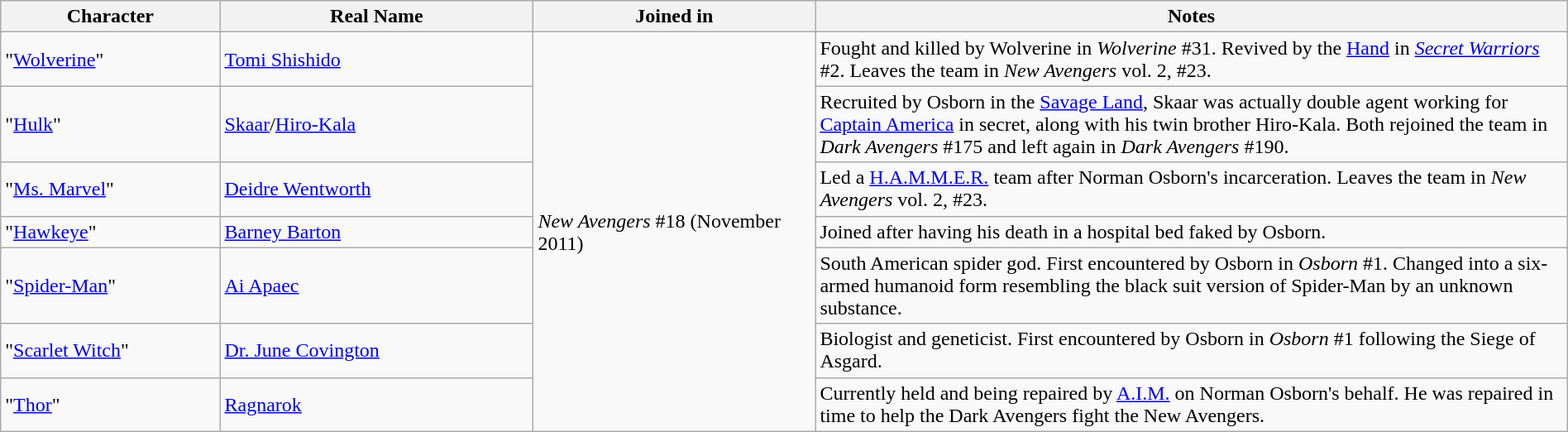<table class="wikitable" width=100%>
<tr>
<th width=14%>Character</th>
<th width=20%>Real Name</th>
<th width=18%>Joined in</th>
<th>Notes</th>
</tr>
<tr>
<td>"<a href='#'>Wolverine</a>"</td>
<td><a href='#'>Tomi Shishido</a></td>
<td rowspan="7"><em>New Avengers</em> #18 (November 2011)</td>
<td>Fought and killed by Wolverine in <em>Wolverine</em> #31. Revived by the <a href='#'>Hand</a> in <em><a href='#'>Secret Warriors</a></em> #2. Leaves the team in <em>New Avengers</em> vol. 2, #23.</td>
</tr>
<tr>
<td>"<a href='#'>Hulk</a>"</td>
<td><a href='#'>Skaar</a>/<a href='#'>Hiro-Kala</a></td>
<td>Recruited by Osborn in the <a href='#'>Savage Land</a>, Skaar was actually double agent working for <a href='#'>Captain America</a> in secret, along with his twin brother Hiro-Kala. Both rejoined the team in <em>Dark Avengers</em> #175 and left again in <em>Dark Avengers</em> #190.</td>
</tr>
<tr>
<td>"<a href='#'>Ms. Marvel</a>"</td>
<td><a href='#'>Deidre Wentworth</a></td>
<td>Led a <a href='#'>H.A.M.M.E.R.</a> team after Norman Osborn's incarceration. Leaves the team in <em>New Avengers</em> vol. 2, #23.</td>
</tr>
<tr>
<td>"<a href='#'>Hawkeye</a>"</td>
<td><a href='#'>Barney Barton</a></td>
<td>Joined after having his death in a hospital bed faked by Osborn.</td>
</tr>
<tr>
<td>"<a href='#'>Spider-Man</a>"</td>
<td><a href='#'>Ai Apaec</a></td>
<td>South American spider god. First encountered by Osborn in <em>Osborn</em> #1. Changed into a six-armed humanoid form resembling the black suit version of Spider-Man by an unknown substance.</td>
</tr>
<tr>
<td>"<a href='#'>Scarlet Witch</a>"</td>
<td><a href='#'>Dr. June Covington</a></td>
<td>Biologist and geneticist. First encountered by Osborn in <em>Osborn</em> #1 following the Siege of Asgard.</td>
</tr>
<tr>
<td>"<a href='#'>Thor</a>"</td>
<td><a href='#'>Ragnarok</a></td>
<td>Currently held and being repaired by <a href='#'>A.I.M.</a> on Norman Osborn's behalf. He was repaired in time to help the Dark Avengers fight the New Avengers.</td>
</tr>
</table>
